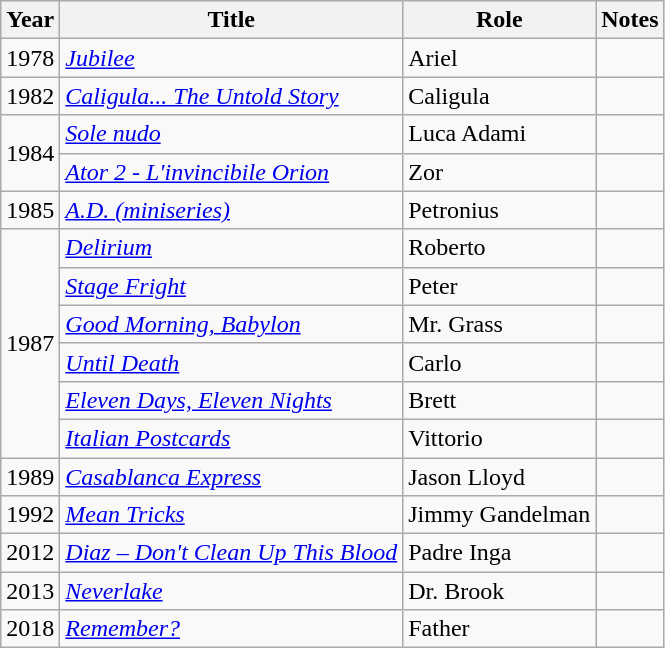<table class="wikitable sortable">
<tr>
<th>Year</th>
<th>Title</th>
<th>Role</th>
<th class="unsortable">Notes</th>
</tr>
<tr>
<td>1978</td>
<td><em><a href='#'>Jubilee</a></em></td>
<td>Ariel</td>
<td></td>
</tr>
<tr>
<td>1982</td>
<td><em><a href='#'>Caligula... The Untold Story</a></em></td>
<td>Caligula</td>
<td></td>
</tr>
<tr>
<td rowspan=2>1984</td>
<td><em><a href='#'>Sole nudo</a></em></td>
<td>Luca Adami</td>
<td></td>
</tr>
<tr>
<td><em><a href='#'>Ator 2 - L'invincibile Orion</a></em></td>
<td>Zor</td>
<td></td>
</tr>
<tr>
<td>1985</td>
<td><em><a href='#'>A.D. (miniseries)</a></em></td>
<td>Petronius</td>
<td></td>
</tr>
<tr>
<td rowspan=6>1987</td>
<td><em><a href='#'>Delirium</a></em></td>
<td>Roberto</td>
<td></td>
</tr>
<tr>
<td><em><a href='#'>Stage Fright</a></em></td>
<td>Peter</td>
<td></td>
</tr>
<tr>
<td><em><a href='#'>Good Morning, Babylon</a></em></td>
<td>Mr. Grass</td>
<td></td>
</tr>
<tr>
<td><em><a href='#'>Until Death</a></em></td>
<td>Carlo</td>
<td></td>
</tr>
<tr>
<td><em><a href='#'>Eleven Days, Eleven Nights</a></em></td>
<td>Brett</td>
<td></td>
</tr>
<tr>
<td><em><a href='#'>Italian Postcards</a></em></td>
<td>Vittorio</td>
<td></td>
</tr>
<tr>
<td>1989</td>
<td><em><a href='#'>Casablanca Express</a></em></td>
<td>Jason Lloyd</td>
<td></td>
</tr>
<tr>
<td>1992</td>
<td><em><a href='#'>Mean Tricks</a></em></td>
<td>Jimmy Gandelman</td>
<td></td>
</tr>
<tr>
<td>2012</td>
<td><em><a href='#'>Diaz – Don't Clean Up This Blood</a></em></td>
<td>Padre Inga</td>
<td></td>
</tr>
<tr>
<td>2013</td>
<td><em><a href='#'>Neverlake</a></em></td>
<td>Dr. Brook</td>
<td></td>
</tr>
<tr>
<td>2018</td>
<td><em><a href='#'>Remember?</a></em></td>
<td>Father</td>
<td></td>
</tr>
</table>
